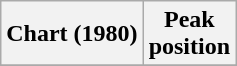<table class="wikitable sortable plainrowheaders">
<tr>
<th>Chart (1980)</th>
<th>Peak<br>position</th>
</tr>
<tr>
</tr>
</table>
